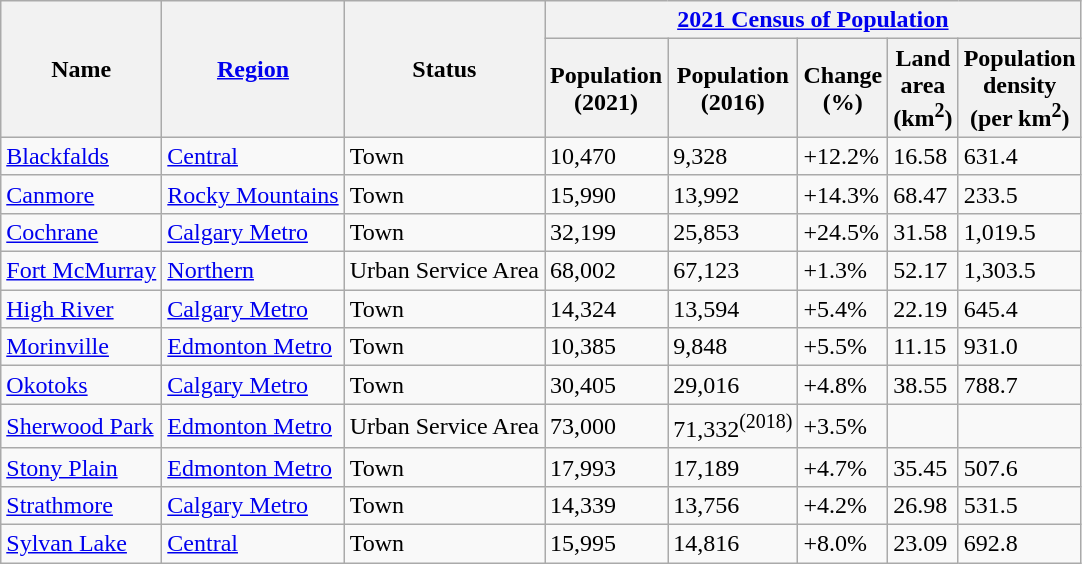<table class="wikitable sortable">
<tr>
<th rowspan="2" scope="col">Name</th>
<th rowspan="2" scope="col"><a href='#'>Region</a></th>
<th rowspan="2" scope="“col”">Status</th>
<th colspan="5" scope="“col”"><a href='#'>2021 Census of Population</a></th>
</tr>
<tr>
<th scope="“col”">Population<br>(2021)</th>
<th scope="“col”">Population<br>(2016)</th>
<th scope="“col”">Change<br>(%)</th>
<th scope="“col”">Land<br>area<br>(km<sup>2</sup>)</th>
<th scope="“col”" data-sort-type="“number”">Population<br>density<br>(per km<sup>2</sup>)</th>
</tr>
<tr>
<td><a href='#'>Blackfalds</a></td>
<td><a href='#'>Central</a></td>
<td>Town</td>
<td>10,470</td>
<td>9,328</td>
<td><span>+12.2%</span></td>
<td>16.58</td>
<td>631.4</td>
</tr>
<tr>
<td><a href='#'>Canmore</a></td>
<td><a href='#'>Rocky Mountains</a></td>
<td>Town</td>
<td>15,990</td>
<td>13,992</td>
<td><span>+14.3%</span></td>
<td>68.47</td>
<td>233.5</td>
</tr>
<tr>
<td><a href='#'>Cochrane</a></td>
<td><a href='#'>Calgary Metro</a></td>
<td>Town</td>
<td>32,199</td>
<td>25,853</td>
<td><span>+24.5%</span></td>
<td>31.58</td>
<td>1,019.5</td>
</tr>
<tr>
<td><a href='#'>Fort McMurray</a></td>
<td><a href='#'>Northern</a></td>
<td>Urban Service Area</td>
<td>68,002</td>
<td>67,123</td>
<td><span>+1.3%</span></td>
<td>52.17</td>
<td>1,303.5</td>
</tr>
<tr>
<td><a href='#'>High River</a></td>
<td><a href='#'>Calgary Metro</a></td>
<td>Town</td>
<td>14,324</td>
<td>13,594</td>
<td><span>+5.4%</span></td>
<td>22.19</td>
<td>645.4</td>
</tr>
<tr>
<td><a href='#'>Morinville</a></td>
<td><a href='#'>Edmonton Metro</a></td>
<td>Town</td>
<td>10,385</td>
<td>9,848</td>
<td><span>+5.5%</span></td>
<td>11.15</td>
<td>931.0</td>
</tr>
<tr>
<td><a href='#'>Okotoks</a></td>
<td><a href='#'>Calgary Metro</a></td>
<td>Town</td>
<td>30,405</td>
<td>29,016</td>
<td><span>+4.8%</span></td>
<td>38.55</td>
<td>788.7</td>
</tr>
<tr>
<td><a href='#'>Sherwood Park</a></td>
<td><a href='#'>Edmonton Metro</a></td>
<td>Urban Service Area</td>
<td>73,000</td>
<td>71,332<sup>(2018)</sup></td>
<td><span>+3.5%</span></td>
<td></td>
<td></td>
</tr>
<tr>
<td><a href='#'>Stony Plain</a></td>
<td><a href='#'>Edmonton Metro</a></td>
<td>Town</td>
<td>17,993</td>
<td>17,189</td>
<td><span>+4.7%</span></td>
<td>35.45</td>
<td>507.6</td>
</tr>
<tr>
<td><a href='#'>Strathmore</a></td>
<td><a href='#'>Calgary Metro</a></td>
<td>Town</td>
<td>14,339</td>
<td>13,756</td>
<td><span>+4.2%</span></td>
<td>26.98</td>
<td>531.5</td>
</tr>
<tr>
<td><a href='#'>Sylvan Lake</a></td>
<td><a href='#'>Central</a></td>
<td>Town</td>
<td>15,995</td>
<td>14,816</td>
<td><span>+8.0%</span></td>
<td>23.09</td>
<td>692.8</td>
</tr>
</table>
